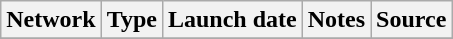<table class="wikitable sortable">
<tr>
<th>Network</th>
<th>Type</th>
<th>Launch date</th>
<th>Notes</th>
<th>Source</th>
</tr>
<tr>
</tr>
</table>
